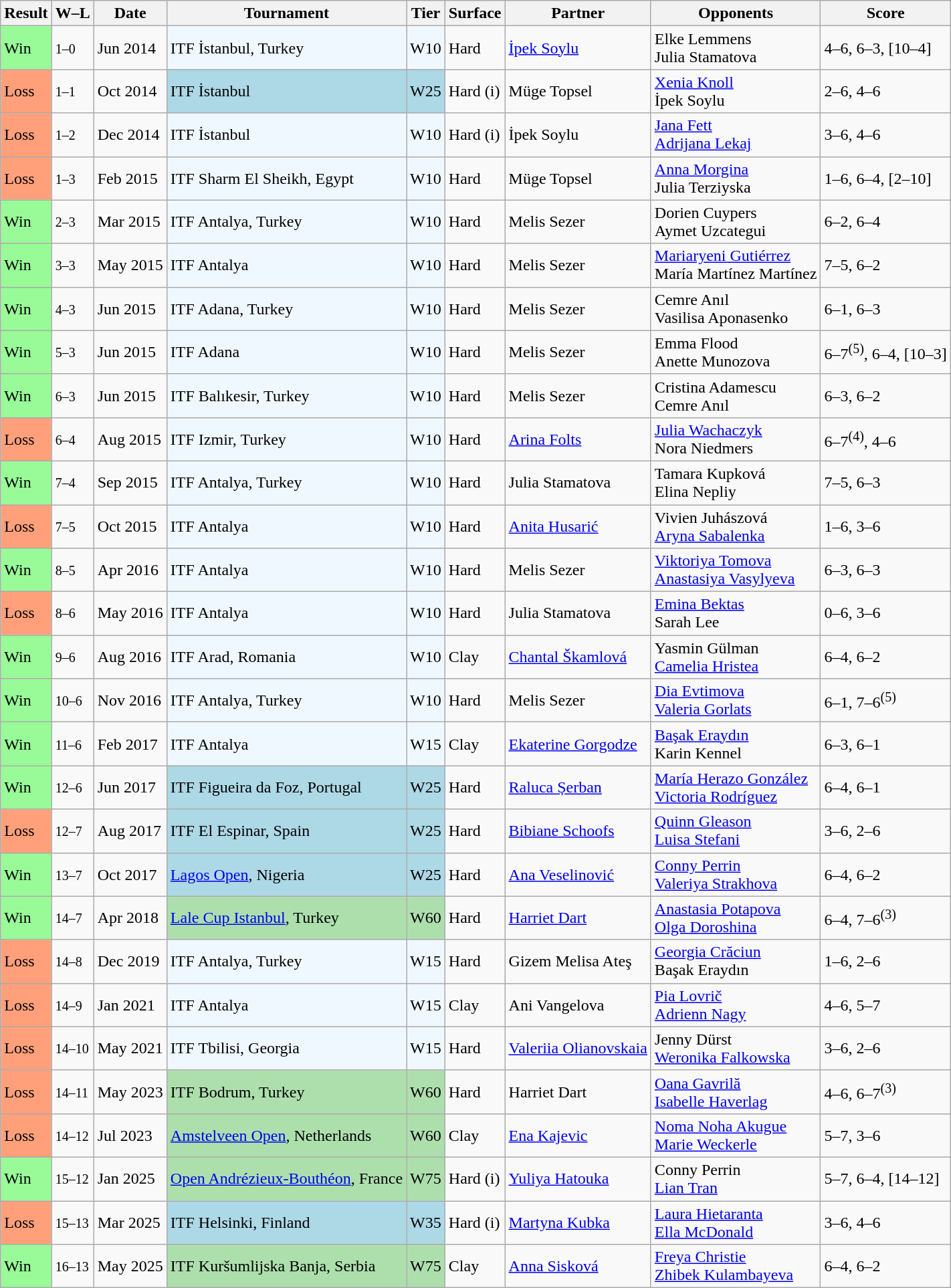<table class="sortable wikitable">
<tr>
<th>Result</th>
<th class="unsortable">W–L</th>
<th>Date</th>
<th>Tournament</th>
<th>Tier</th>
<th>Surface</th>
<th>Partner</th>
<th>Opponents</th>
<th class="unsortable">Score</th>
</tr>
<tr>
<td style="background:#98fb98;">Win</td>
<td><small>1–0</small></td>
<td>Jun 2014</td>
<td style="background:#f0f8ff;">ITF İstanbul, Turkey</td>
<td style="background:#f0f8ff;">W10</td>
<td>Hard</td>
<td> <a href='#'>İpek Soylu</a></td>
<td> Elke Lemmens <br>  Julia Stamatova</td>
<td>4–6, 6–3, [10–4]</td>
</tr>
<tr>
<td style="background:#ffa07a;">Loss</td>
<td><small>1–1</small></td>
<td>Oct 2014</td>
<td style="background:lightblue;">ITF İstanbul</td>
<td style="background:lightblue;">W25</td>
<td>Hard (i)</td>
<td> Müge Topsel</td>
<td> <a href='#'>Xenia Knoll</a> <br>  İpek Soylu</td>
<td>2–6, 4–6</td>
</tr>
<tr>
<td style="background:#ffa07a;">Loss</td>
<td><small>1–2</small></td>
<td>Dec 2014</td>
<td style="background:#f0f8ff;">ITF İstanbul</td>
<td style="background:#f0f8ff;">W10</td>
<td>Hard (i)</td>
<td> İpek Soylu</td>
<td> <a href='#'>Jana Fett</a> <br>  <a href='#'>Adrijana Lekaj</a></td>
<td>3–6, 4–6</td>
</tr>
<tr>
<td style="background:#ffa07a;">Loss</td>
<td><small>1–3</small></td>
<td>Feb 2015</td>
<td style="background:#f0f8ff;">ITF Sharm El Sheikh, Egypt</td>
<td style="background:#f0f8ff;">W10</td>
<td>Hard</td>
<td> Müge Topsel</td>
<td> <a href='#'>Anna Morgina</a> <br>  Julia Terziyska</td>
<td>1–6, 6–4, [2–10]</td>
</tr>
<tr>
<td style="background:#98fb98;">Win</td>
<td><small>2–3</small></td>
<td>Mar 2015</td>
<td style="background:#f0f8ff;">ITF Antalya, Turkey</td>
<td style="background:#f0f8ff;">W10</td>
<td>Hard</td>
<td> Melis Sezer</td>
<td> Dorien Cuypers <br>  Aymet Uzcategui</td>
<td>6–2, 6–4</td>
</tr>
<tr>
<td style="background:#98fb98;">Win</td>
<td><small>3–3</small></td>
<td>May 2015</td>
<td style="background:#f0f8ff;">ITF Antalya</td>
<td style="background:#f0f8ff;">W10</td>
<td>Hard</td>
<td> Melis Sezer</td>
<td> <a href='#'>Mariaryeni Gutiérrez</a> <br>  María Martínez Martínez</td>
<td>7–5, 6–2</td>
</tr>
<tr>
<td style="background:#98fb98;">Win</td>
<td><small>4–3</small></td>
<td>Jun 2015</td>
<td style="background:#f0f8ff;">ITF Adana, Turkey</td>
<td style="background:#f0f8ff;">W10</td>
<td>Hard</td>
<td> Melis Sezer</td>
<td> Cemre Anıl <br>  Vasilisa Aponasenko</td>
<td>6–1, 6–3</td>
</tr>
<tr>
<td style="background:#98fb98;">Win</td>
<td><small>5–3</small></td>
<td>Jun 2015</td>
<td style="background:#f0f8ff;">ITF Adana</td>
<td style="background:#f0f8ff;">W10</td>
<td>Hard</td>
<td> Melis Sezer</td>
<td> Emma Flood <br>  Anette Munozova</td>
<td>6–7<sup>(5)</sup>, 6–4, [10–3]</td>
</tr>
<tr>
<td style="background:#98fb98;">Win</td>
<td><small>6–3</small></td>
<td>Jun 2015</td>
<td style="background:#f0f8ff;">ITF Balıkesir, Turkey</td>
<td style="background:#f0f8ff;">W10</td>
<td>Hard</td>
<td> Melis Sezer</td>
<td> Cristina Adamescu <br>  Cemre Anıl</td>
<td>6–3, 6–2</td>
</tr>
<tr>
<td style="background:#ffa07a;">Loss</td>
<td><small>6–4</small></td>
<td>Aug 2015</td>
<td style="background:#f0f8ff;">ITF Izmir, Turkey</td>
<td style="background:#f0f8ff;">W10</td>
<td>Hard</td>
<td> <a href='#'>Arina Folts</a></td>
<td> <a href='#'>Julia Wachaczyk</a> <br>  Nora Niedmers</td>
<td>6–7<sup>(4)</sup>, 4–6</td>
</tr>
<tr>
<td style="background:#98fb98;">Win</td>
<td><small>7–4</small></td>
<td>Sep 2015</td>
<td style="background:#f0f8ff;">ITF Antalya, Turkey</td>
<td style="background:#f0f8ff;">W10</td>
<td>Hard</td>
<td> Julia Stamatova</td>
<td> Tamara Kupková <br>  Elina Nepliy</td>
<td>7–5, 6–3</td>
</tr>
<tr>
<td style="background:#ffa07a;">Loss</td>
<td><small>7–5</small></td>
<td>Oct 2015</td>
<td style="background:#f0f8ff;">ITF Antalya</td>
<td style="background:#f0f8ff;">W10</td>
<td>Hard</td>
<td> <a href='#'>Anita Husarić</a></td>
<td> Vivien Juhászová <br>  <a href='#'>Aryna Sabalenka</a></td>
<td>1–6, 3–6</td>
</tr>
<tr>
<td style="background:#98fb98;">Win</td>
<td><small>8–5</small></td>
<td>Apr 2016</td>
<td style="background:#f0f8ff;">ITF Antalya</td>
<td style="background:#f0f8ff;">W10</td>
<td>Hard</td>
<td> Melis Sezer</td>
<td> <a href='#'>Viktoriya Tomova</a> <br>  <a href='#'>Anastasiya Vasylyeva</a></td>
<td>6–3, 6–3</td>
</tr>
<tr>
<td style="background:#ffa07a;">Loss</td>
<td><small>8–6</small></td>
<td>May 2016</td>
<td style="background:#f0f8ff;">ITF Antalya</td>
<td style="background:#f0f8ff;">W10</td>
<td>Hard</td>
<td> Julia Stamatova</td>
<td> <a href='#'>Emina Bektas</a> <br>  Sarah Lee</td>
<td>0–6, 3–6</td>
</tr>
<tr>
<td style="background:#98fb98;">Win</td>
<td><small>9–6</small></td>
<td>Aug 2016</td>
<td style="background:#f0f8ff;">ITF Arad, Romania</td>
<td style="background:#f0f8ff;">W10</td>
<td>Clay</td>
<td> <a href='#'>Chantal Škamlová</a></td>
<td> Yasmin Gülman <br>  <a href='#'>Camelia Hristea</a></td>
<td>6–4, 6–2</td>
</tr>
<tr>
<td style="background:#98fb98;">Win</td>
<td><small>10–6</small></td>
<td>Nov 2016</td>
<td style="background:#f0f8ff;">ITF Antalya, Turkey</td>
<td style="background:#f0f8ff;">W10</td>
<td>Hard</td>
<td> Melis Sezer</td>
<td> <a href='#'>Dia Evtimova</a> <br>  <a href='#'>Valeria Gorlats</a></td>
<td>6–1, 7–6<sup>(5)</sup></td>
</tr>
<tr>
<td style="background:#98fb98;">Win</td>
<td><small>11–6</small></td>
<td>Feb 2017</td>
<td style="background:#f0f8ff;">ITF Antalya</td>
<td style="background:#f0f8ff;">W15</td>
<td>Clay</td>
<td> <a href='#'>Ekaterine Gorgodze</a></td>
<td> <a href='#'>Başak Eraydın</a> <br>  Karin Kennel</td>
<td>6–3, 6–1</td>
</tr>
<tr>
<td style="background:#98fb98;">Win</td>
<td><small>12–6</small></td>
<td>Jun 2017</td>
<td style="background:lightblue;">ITF Figueira da Foz, Portugal</td>
<td style="background:lightblue;">W25</td>
<td>Hard</td>
<td> <a href='#'>Raluca Șerban</a></td>
<td> <a href='#'>María Herazo González</a> <br>  <a href='#'>Victoria Rodríguez</a></td>
<td>6–4, 6–1</td>
</tr>
<tr>
<td style="background:#ffa07a;">Loss</td>
<td><small>12–7</small></td>
<td>Aug 2017</td>
<td style="background:lightblue;">ITF El Espinar, Spain</td>
<td style="background:lightblue;">W25</td>
<td>Hard</td>
<td> <a href='#'>Bibiane Schoofs</a></td>
<td> <a href='#'>Quinn Gleason</a> <br>  <a href='#'>Luisa Stefani</a></td>
<td>3–6, 2–6</td>
</tr>
<tr>
<td style="background:#98fb98;">Win</td>
<td><small>13–7</small></td>
<td>Oct 2017</td>
<td style="background:lightblue;"><a href='#'>Lagos Open</a>, Nigeria</td>
<td style="background:lightblue;">W25</td>
<td>Hard</td>
<td> <a href='#'>Ana Veselinović</a></td>
<td> <a href='#'>Conny Perrin</a> <br>  <a href='#'>Valeriya Strakhova</a></td>
<td>6–4, 6–2</td>
</tr>
<tr>
<td style="background:#98fb98;">Win</td>
<td><small>14–7</small></td>
<td>Apr 2018</td>
<td style="background:#addfad;"><a href='#'>Lale Cup Istanbul</a>, Turkey</td>
<td style="background:#addfad;">W60</td>
<td>Hard</td>
<td> <a href='#'>Harriet Dart</a></td>
<td> <a href='#'>Anastasia Potapova</a> <br>  <a href='#'>Olga Doroshina</a></td>
<td>6–4, 7–6<sup>(3)</sup></td>
</tr>
<tr>
<td style="background:#ffa07a;">Loss</td>
<td><small>14–8</small></td>
<td>Dec 2019</td>
<td style="background:#f0f8ff;">ITF Antalya, Turkey</td>
<td style="background:#f0f8ff;">W15</td>
<td>Hard</td>
<td> Gizem Melisa Ateş</td>
<td> <a href='#'>Georgia Crăciun</a> <br>  Başak Eraydın</td>
<td>1–6, 2–6</td>
</tr>
<tr>
<td style="background:#ffa07a;">Loss</td>
<td><small>14–9</small></td>
<td>Jan 2021</td>
<td style="background:#f0f8ff;">ITF Antalya</td>
<td style="background:#f0f8ff;">W15</td>
<td>Clay</td>
<td> Ani Vangelova</td>
<td> <a href='#'>Pia Lovrič</a> <br>  <a href='#'>Adrienn Nagy</a></td>
<td>4–6, 5–7</td>
</tr>
<tr>
<td style="background:#ffa07a;">Loss</td>
<td><small>14–10</small></td>
<td>May 2021</td>
<td style="background:#f0f8ff;">ITF Tbilisi, Georgia</td>
<td style="background:#f0f8ff;">W15</td>
<td>Hard</td>
<td> <a href='#'>Valeriia Olianovskaia</a></td>
<td> Jenny Dürst <br>  <a href='#'>Weronika Falkowska</a></td>
<td>3–6, 2–6</td>
</tr>
<tr>
<td style="background:#ffa07a;">Loss</td>
<td><small>14–11</small></td>
<td>May 2023</td>
<td style="background:#addfad;">ITF Bodrum, Turkey</td>
<td style="background:#addfad;">W60</td>
<td>Hard</td>
<td> Harriet Dart</td>
<td> <a href='#'>Oana Gavrilă</a> <br>  <a href='#'>Isabelle Haverlag</a></td>
<td>4–6, 6–7<sup>(3)</sup></td>
</tr>
<tr>
<td style="background:#ffa07a;">Loss</td>
<td><small>14–12</small></td>
<td>Jul 2023</td>
<td style="background:#addfad;"><a href='#'>Amstelveen Open</a>, Netherlands</td>
<td style="background:#addfad;">W60</td>
<td>Clay</td>
<td> <a href='#'>Ena Kajevic</a></td>
<td> <a href='#'>Noma Noha Akugue</a> <br>  <a href='#'>Marie Weckerle</a></td>
<td>5–7, 3–6</td>
</tr>
<tr>
<td style="background:#98fb98;">Win</td>
<td><small>15–12</small></td>
<td>Jan 2025</td>
<td style="background:#addfad;"><a href='#'>Open Andrézieux-Bouthéon</a>, France</td>
<td style="background:#addfad;">W75</td>
<td>Hard (i)</td>
<td> <a href='#'>Yuliya Hatouka</a></td>
<td> Conny Perrin <br>  <a href='#'>Lian Tran</a></td>
<td>5–7, 6–4, [14–12]</td>
</tr>
<tr>
<td style="background:#ffa07a">Loss</td>
<td><small>15–13</small></td>
<td>Mar 2025</td>
<td style="background:lightblue;">ITF Helsinki, Finland</td>
<td style="background:lightblue;">W35</td>
<td>Hard (i)</td>
<td> <a href='#'>Martyna Kubka</a></td>
<td> <a href='#'>Laura Hietaranta</a> <br>  <a href='#'>Ella McDonald</a></td>
<td>3–6, 4–6</td>
</tr>
<tr>
<td style="background:#98fb98;">Win</td>
<td><small>16–13</small></td>
<td>May 2025</td>
<td style="background:#addfad">ITF Kuršumlijska Banja, Serbia</td>
<td style="background:#addfad">W75</td>
<td>Clay</td>
<td> <a href='#'>Anna Sisková</a></td>
<td> <a href='#'>Freya Christie</a> <br>  <a href='#'>Zhibek Kulambayeva</a></td>
<td>6–4, 6–2</td>
</tr>
</table>
